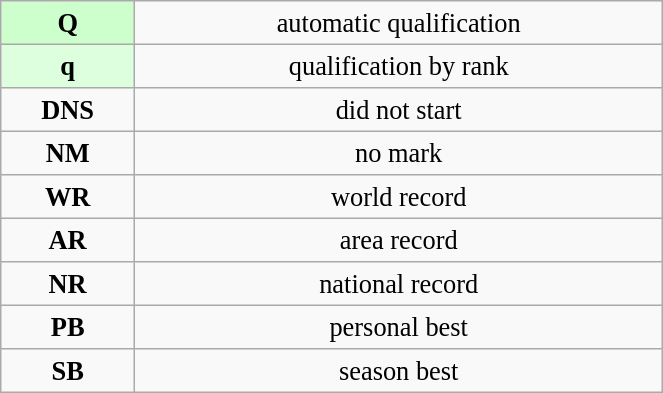<table class="wikitable" style=" text-align:center; font-size:110%;" width="35%">
<tr>
<td bgcolor="ccffcc"><strong>Q</strong></td>
<td>automatic qualification</td>
</tr>
<tr>
<td bgcolor="ddffdd"><strong>q</strong></td>
<td>qualification by rank</td>
</tr>
<tr>
<td><strong>DNS</strong></td>
<td>did not start</td>
</tr>
<tr>
<td><strong>NM</strong></td>
<td>no mark</td>
</tr>
<tr>
<td><strong>WR</strong></td>
<td>world record</td>
</tr>
<tr>
<td><strong>AR</strong></td>
<td>area record</td>
</tr>
<tr>
<td><strong>NR</strong></td>
<td>national record</td>
</tr>
<tr>
<td><strong>PB</strong></td>
<td>personal best</td>
</tr>
<tr>
<td><strong>SB</strong></td>
<td>season best</td>
</tr>
</table>
